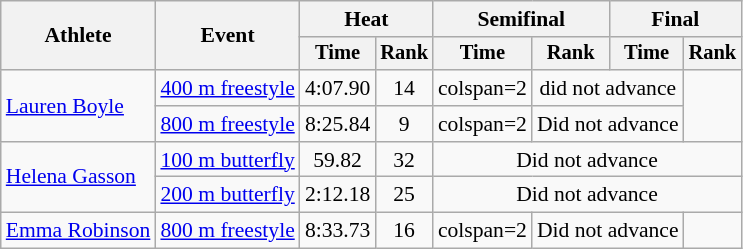<table class=wikitable style="font-size:90%">
<tr>
<th rowspan="2">Athlete</th>
<th rowspan="2">Event</th>
<th colspan="2">Heat</th>
<th colspan="2">Semifinal</th>
<th colspan="2">Final</th>
</tr>
<tr style="font-size:95%">
<th>Time</th>
<th>Rank</th>
<th>Time</th>
<th>Rank</th>
<th>Time</th>
<th>Rank</th>
</tr>
<tr align=center>
<td align=left rowspan=2><a href='#'>Lauren Boyle</a></td>
<td align=left><a href='#'>400 m freestyle</a></td>
<td>4:07.90</td>
<td>14</td>
<td>colspan=2 </td>
<td colspan=2>did not advance</td>
</tr>
<tr align=center>
<td align=left><a href='#'>800 m freestyle</a></td>
<td>8:25.84</td>
<td>9</td>
<td>colspan=2 </td>
<td colspan=2>Did not advance</td>
</tr>
<tr align=center>
<td align=left rowspan=2><a href='#'>Helena Gasson</a></td>
<td align=left><a href='#'>100 m butterfly</a></td>
<td>59.82</td>
<td>32</td>
<td colspan=4>Did not advance</td>
</tr>
<tr align=center>
<td align=left><a href='#'>200 m butterfly</a></td>
<td>2:12.18</td>
<td>25</td>
<td colspan=4>Did not advance</td>
</tr>
<tr align=center>
<td align=left><a href='#'>Emma Robinson</a></td>
<td align=left><a href='#'>800 m freestyle</a></td>
<td>8:33.73</td>
<td>16</td>
<td>colspan=2 </td>
<td colspan=2>Did not advance</td>
</tr>
</table>
